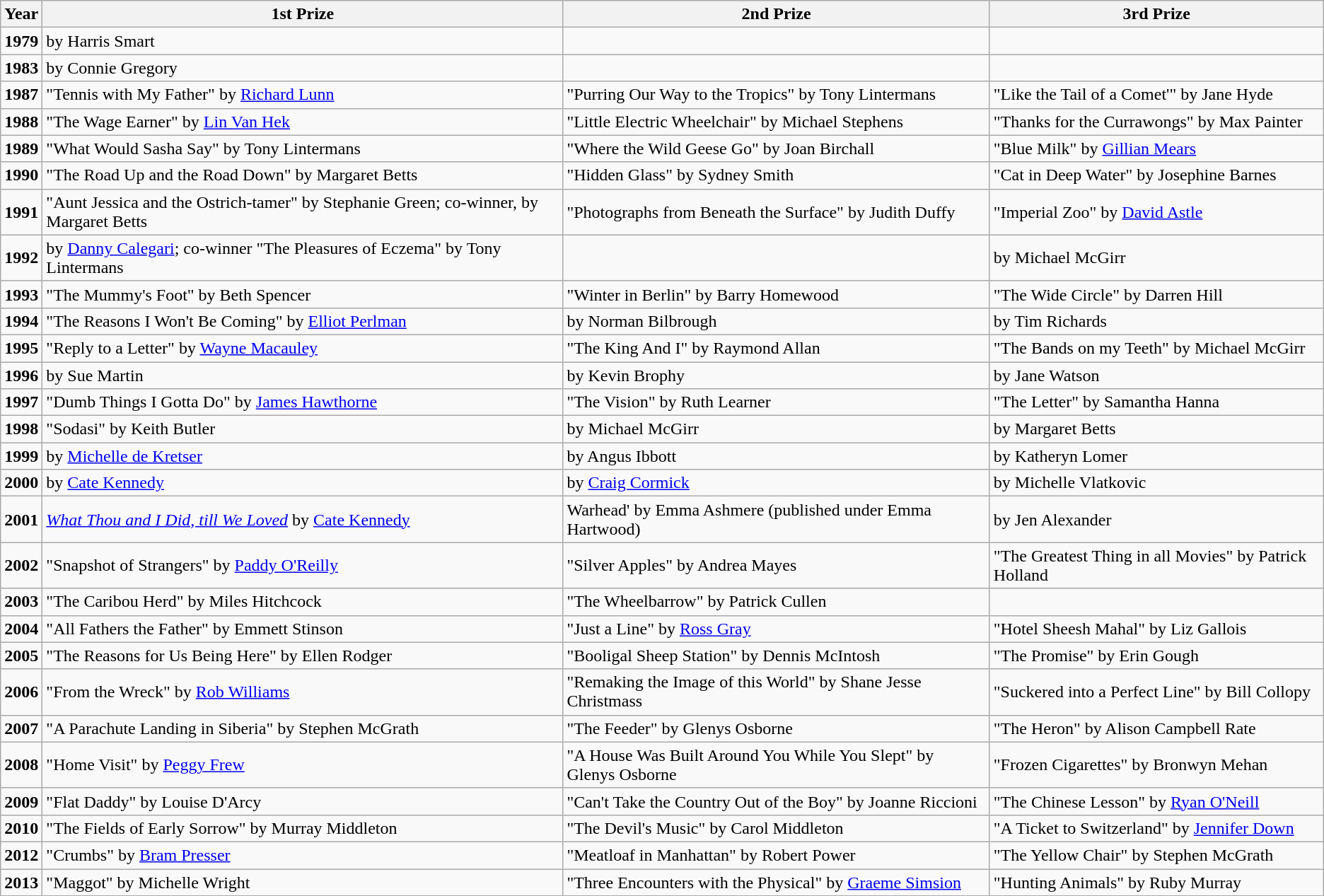<table class="wikitable">
<tr>
<th>Year</th>
<th>1st Prize</th>
<th>2nd Prize</th>
<th>3rd Prize</th>
</tr>
<tr>
<td><strong>1979</strong></td>
<td>by Harris Smart</td>
<td></td>
<td></td>
</tr>
<tr>
<td><strong>1983</strong></td>
<td>by Connie Gregory</td>
<td></td>
<td></td>
</tr>
<tr>
<td><strong>1987</strong></td>
<td>"Tennis with My Father" by <a href='#'>Richard Lunn</a></td>
<td>"Purring Our Way to the Tropics" by Tony Lintermans</td>
<td>"Like the Tail of a Comet'" by Jane Hyde</td>
</tr>
<tr>
<td><strong>1988</strong></td>
<td>"The Wage Earner" by <a href='#'>Lin Van Hek</a></td>
<td>"Little Electric Wheelchair" by Michael Stephens</td>
<td>"Thanks for the Currawongs" by Max Painter</td>
</tr>
<tr>
<td><strong>1989</strong></td>
<td>"What Would Sasha Say" by Tony Lintermans</td>
<td>"Where the Wild Geese Go" by Joan Birchall</td>
<td>"Blue Milk" by <a href='#'>Gillian Mears</a></td>
</tr>
<tr>
<td><strong>1990</strong></td>
<td>"The Road Up and the Road Down" by Margaret Betts</td>
<td>"Hidden Glass" by Sydney Smith</td>
<td>"Cat in Deep Water" by Josephine Barnes</td>
</tr>
<tr>
<td><strong>1991</strong></td>
<td>"Aunt Jessica and the Ostrich-tamer" by Stephanie Green; co-winner, by Margaret Betts</td>
<td>"Photographs from Beneath the Surface" by Judith Duffy</td>
<td>"Imperial Zoo" by <a href='#'>David Astle</a></td>
</tr>
<tr>
<td><strong>1992</strong></td>
<td><em></em> by <a href='#'>Danny Calegari</a>; co-winner "The Pleasures of Eczema" by Tony Lintermans</td>
<td></td>
<td>by Michael McGirr</td>
</tr>
<tr>
<td><strong>1993</strong></td>
<td>"The Mummy's Foot" by Beth Spencer</td>
<td>"Winter in Berlin" by Barry Homewood</td>
<td>"The Wide Circle" by Darren Hill</td>
</tr>
<tr>
<td><strong>1994</strong></td>
<td>"The Reasons I Won't Be Coming" by <a href='#'>Elliot Perlman</a></td>
<td>by Norman Bilbrough</td>
<td>by Tim Richards</td>
</tr>
<tr>
<td><strong>1995</strong></td>
<td>"Reply to a Letter" by <a href='#'>Wayne Macauley</a></td>
<td>"The King And I" by Raymond Allan</td>
<td>"The Bands on my Teeth" by Michael McGirr</td>
</tr>
<tr>
<td><strong>1996</strong></td>
<td>by Sue Martin</td>
<td>by Kevin Brophy</td>
<td>by Jane Watson</td>
</tr>
<tr>
<td><strong>1997</strong></td>
<td>"Dumb Things I Gotta Do" by <a href='#'>James Hawthorne</a></td>
<td>"The Vision" by Ruth Learner</td>
<td>"The Letter" by Samantha Hanna</td>
</tr>
<tr>
<td><strong>1998</strong></td>
<td>"Sodasi" by Keith Butler</td>
<td>by Michael McGirr</td>
<td>by Margaret Betts</td>
</tr>
<tr>
<td><strong>1999</strong></td>
<td>by <a href='#'>Michelle de Kretser</a></td>
<td>by Angus Ibbott</td>
<td>by Katheryn Lomer</td>
</tr>
<tr>
<td><strong>2000</strong></td>
<td>by <a href='#'>Cate Kennedy</a></td>
<td>by <a href='#'>Craig Cormick</a></td>
<td>by Michelle Vlatkovic</td>
</tr>
<tr>
<td><strong>2001</strong></td>
<td><em><a href='#'>What Thou and I Did, till We Loved</a></em> by <a href='#'>Cate Kennedy</a></td>
<td>Warhead' by Emma Ashmere (published under Emma Hartwood)</td>
<td>by Jen Alexander</td>
</tr>
<tr>
<td><strong>2002</strong></td>
<td>"Snapshot of Strangers" by <a href='#'>Paddy O'Reilly</a></td>
<td>"Silver Apples" by Andrea Mayes</td>
<td>"The Greatest Thing in all Movies" by Patrick Holland</td>
</tr>
<tr>
<td><strong>2003</strong></td>
<td>"The Caribou Herd" by Miles Hitchcock</td>
<td>"The Wheelbarrow" by Patrick Cullen</td>
<td></td>
</tr>
<tr>
<td><strong>2004</strong></td>
<td>"All Fathers the Father" by Emmett Stinson</td>
<td>"Just a Line" by <a href='#'>Ross Gray</a></td>
<td>"Hotel Sheesh Mahal" by Liz Gallois</td>
</tr>
<tr>
<td><strong>2005</strong></td>
<td>"The Reasons for Us Being Here" by Ellen Rodger</td>
<td>"Booligal Sheep Station" by Dennis McIntosh</td>
<td>"The Promise" by Erin Gough</td>
</tr>
<tr>
<td><strong>2006</strong></td>
<td>"From the Wreck" by <a href='#'>Rob Williams</a></td>
<td>"Remaking the Image of this World" by Shane Jesse Christmass</td>
<td>"Suckered into a Perfect Line" by Bill Collopy</td>
</tr>
<tr>
<td><strong>2007</strong></td>
<td>"A Parachute Landing in Siberia" by Stephen McGrath</td>
<td>"The Feeder" by Glenys Osborne</td>
<td>"The Heron" by Alison Campbell Rate</td>
</tr>
<tr>
<td><strong>2008</strong></td>
<td>"Home Visit" by <a href='#'>Peggy Frew</a></td>
<td>"A House Was Built Around You While You Slept" by Glenys Osborne</td>
<td>"Frozen Cigarettes" by Bronwyn Mehan</td>
</tr>
<tr>
<td><strong>2009</strong></td>
<td>"Flat Daddy" by Louise D'Arcy</td>
<td>"Can't Take the Country Out of the Boy" by Joanne Riccioni</td>
<td>"The Chinese Lesson" by <a href='#'>Ryan O'Neill</a></td>
</tr>
<tr>
<td><strong>2010</strong></td>
<td>"The Fields of Early Sorrow" by Murray Middleton</td>
<td>"The Devil's Music" by Carol Middleton</td>
<td>"A Ticket to Switzerland" by <a href='#'>Jennifer Down</a></td>
</tr>
<tr>
<td><strong>2012</strong></td>
<td>"Crumbs" by <a href='#'>Bram Presser</a></td>
<td>"Meatloaf in Manhattan" by Robert Power</td>
<td>"The Yellow Chair" by Stephen McGrath</td>
</tr>
<tr>
<td><strong>2013</strong></td>
<td>"Maggot" by Michelle Wright</td>
<td>"Three Encounters with the Physical" by <a href='#'>Graeme Simsion</a></td>
<td>"Hunting Animals" by Ruby Murray</td>
</tr>
<tr>
</tr>
</table>
